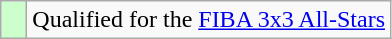<table class="wikitable">
<tr>
<td width=10px bgcolor="#ccffcc"></td>
<td>Qualified for the <a href='#'>FIBA 3x3 All-Stars</a></td>
</tr>
</table>
